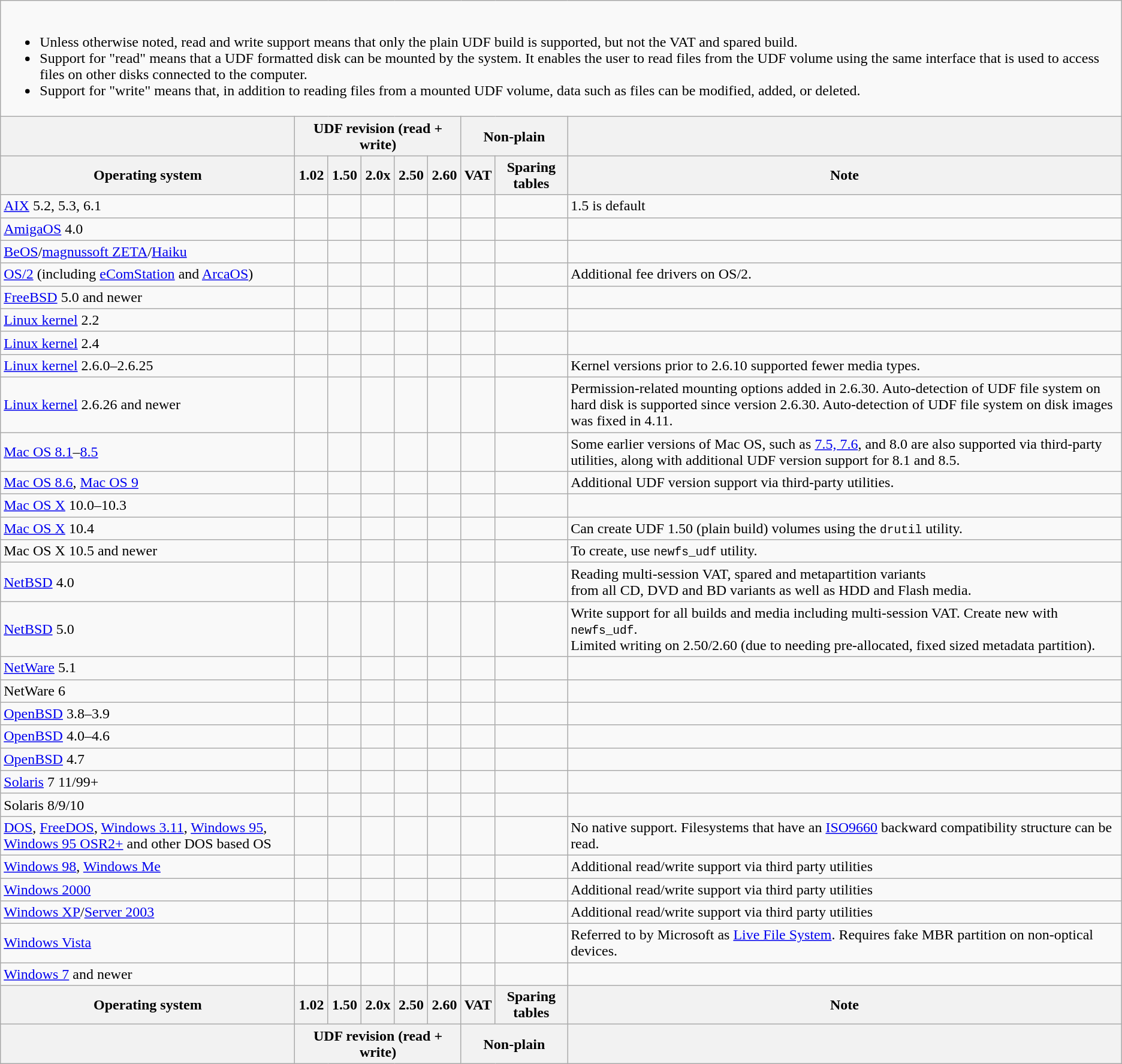<table class="wikitable sortable">
<tr>
<td colspan=10><br><ul><li>Unless otherwise noted, read and write support means that only the plain UDF build is supported, but not the VAT and spared build.</li><li>Support for "read" means that a UDF formatted disk can be mounted by the system. It enables the user to read files from the UDF volume using the same interface that is used to access files on other disks connected to the computer.</li><li>Support for "write" means that, in addition to reading files from a mounted UDF volume, data such as files can be modified, added, or deleted.</li></ul></td>
</tr>
<tr>
<th></th>
<th colspan="5">UDF revision (read + write)</th>
<th colspan="2">Non-plain</th>
<th></th>
</tr>
<tr>
<th>Operating system</th>
<th>1.02</th>
<th>1.50</th>
<th>2.0x</th>
<th>2.50</th>
<th>2.60</th>
<th>VAT</th>
<th>Sparing tables</th>
<th>Note</th>
</tr>
<tr>
<td><a href='#'>AIX</a> 5.2, 5.3, 6.1</td>
<td></td>
<td></td>
<td></td>
<td></td>
<td></td>
<td></td>
<td></td>
<td>1.5 is default</td>
</tr>
<tr>
<td><a href='#'>AmigaOS</a> 4.0</td>
<td></td>
<td></td>
<td></td>
<td></td>
<td></td>
<td></td>
<td></td>
<td></td>
</tr>
<tr>
<td><a href='#'>BeOS</a>/<a href='#'>magnussoft ZETA</a>/<a href='#'>Haiku</a></td>
<td></td>
<td></td>
<td></td>
<td></td>
<td></td>
<td></td>
<td></td>
<td></td>
</tr>
<tr>
<td><a href='#'>OS/2</a> (including <a href='#'>eComStation</a> and <a href='#'>ArcaOS</a>)</td>
<td></td>
<td></td>
<td></td>
<td></td>
<td></td>
<td></td>
<td></td>
<td>Additional fee drivers on OS/2.</td>
</tr>
<tr>
<td><a href='#'>FreeBSD</a> 5.0 and newer</td>
<td></td>
<td></td>
<td></td>
<td></td>
<td></td>
<td></td>
<td></td>
<td></td>
</tr>
<tr>
<td><a href='#'>Linux kernel</a> 2.2</td>
<td></td>
<td></td>
<td></td>
<td></td>
<td></td>
<td></td>
<td></td>
<td></td>
</tr>
<tr>
<td><a href='#'>Linux kernel</a> 2.4</td>
<td></td>
<td></td>
<td></td>
<td></td>
<td></td>
<td></td>
<td></td>
<td></td>
</tr>
<tr>
<td><a href='#'>Linux kernel</a> 2.6.0–2.6.25</td>
<td></td>
<td></td>
<td></td>
<td></td>
<td></td>
<td></td>
<td></td>
<td>Kernel versions prior to 2.6.10 supported fewer media types.</td>
</tr>
<tr>
<td><a href='#'>Linux kernel</a> 2.6.26 and newer</td>
<td></td>
<td></td>
<td></td>
<td></td>
<td></td>
<td></td>
<td></td>
<td>Permission-related mounting options added in 2.6.30. Auto-detection of UDF file system on hard disk is supported since version 2.6.30. Auto-detection of UDF file system on disk images was fixed in 4.11.</td>
</tr>
<tr>
<td><a href='#'>Mac OS 8.1</a>–<a href='#'>8.5</a></td>
<td></td>
<td></td>
<td></td>
<td></td>
<td></td>
<td></td>
<td></td>
<td>Some earlier versions of Mac OS, such as <a href='#'>7.5, 7.6</a>, and 8.0 are also supported via third-party utilities, along with additional UDF version support for 8.1 and 8.5.</td>
</tr>
<tr>
<td><a href='#'>Mac OS 8.6</a>, <a href='#'>Mac OS 9</a></td>
<td></td>
<td></td>
<td></td>
<td></td>
<td></td>
<td></td>
<td></td>
<td>Additional UDF version support via third-party utilities.</td>
</tr>
<tr>
<td><a href='#'>Mac OS X</a> 10.0–10.3</td>
<td></td>
<td></td>
<td></td>
<td></td>
<td></td>
<td></td>
<td></td>
<td></td>
</tr>
<tr>
<td><a href='#'>Mac OS X</a> 10.4</td>
<td></td>
<td></td>
<td></td>
<td></td>
<td></td>
<td></td>
<td></td>
<td>Can create UDF 1.50 (plain build) volumes using the <code>drutil</code> utility.</td>
</tr>
<tr>
<td>Mac OS X 10.5 and newer</td>
<td></td>
<td></td>
<td></td>
<td></td>
<td></td>
<td></td>
<td></td>
<td>To create, use <code>newfs_udf</code> utility.</td>
</tr>
<tr>
<td><a href='#'>NetBSD</a> 4.0</td>
<td></td>
<td></td>
<td></td>
<td></td>
<td></td>
<td></td>
<td></td>
<td>Reading multi-session VAT, spared and metapartition variants<br> from all CD, DVD and BD variants as well as HDD and Flash media.</td>
</tr>
<tr>
<td><a href='#'>NetBSD</a> 5.0</td>
<td></td>
<td></td>
<td></td>
<td></td>
<td></td>
<td></td>
<td></td>
<td>Write support for all builds and media including multi-session VAT. Create new with <code>newfs_udf</code>.<br>Limited writing on 2.50/2.60 (due to needing pre-allocated, fixed sized metadata partition).</td>
</tr>
<tr>
<td><a href='#'>NetWare</a> 5.1</td>
<td></td>
<td></td>
<td></td>
<td></td>
<td></td>
<td></td>
<td></td>
<td></td>
</tr>
<tr>
<td>NetWare 6</td>
<td></td>
<td></td>
<td></td>
<td></td>
<td></td>
<td></td>
<td></td>
<td></td>
</tr>
<tr>
<td><a href='#'>OpenBSD</a> 3.8–3.9</td>
<td></td>
<td></td>
<td></td>
<td></td>
<td></td>
<td></td>
<td></td>
<td></td>
</tr>
<tr>
<td><a href='#'>OpenBSD</a> 4.0–4.6</td>
<td></td>
<td></td>
<td></td>
<td></td>
<td></td>
<td></td>
<td></td>
<td></td>
</tr>
<tr>
<td><a href='#'>OpenBSD</a> 4.7</td>
<td></td>
<td></td>
<td></td>
<td></td>
<td></td>
<td></td>
<td></td>
<td></td>
</tr>
<tr>
<td><a href='#'>Solaris</a> 7 11/99+</td>
<td></td>
<td></td>
<td></td>
<td></td>
<td></td>
<td></td>
<td></td>
<td></td>
</tr>
<tr>
<td>Solaris 8/9/10</td>
<td></td>
<td></td>
<td></td>
<td></td>
<td></td>
<td></td>
<td></td>
<td></td>
</tr>
<tr>
<td><a href='#'>DOS</a>, <a href='#'>FreeDOS</a>, <a href='#'>Windows 3.11</a>, <a href='#'>Windows 95</a>, <a href='#'>Windows 95 OSR2+</a> and other DOS based OS</td>
<td></td>
<td></td>
<td></td>
<td></td>
<td></td>
<td></td>
<td></td>
<td>No native support. Filesystems that have an <a href='#'>ISO9660</a> backward compatibility structure can be read.</td>
</tr>
<tr>
<td><a href='#'>Windows 98</a>, <a href='#'>Windows Me</a></td>
<td></td>
<td></td>
<td></td>
<td></td>
<td></td>
<td></td>
<td></td>
<td>Additional read/write support via third party utilities</td>
</tr>
<tr>
<td><a href='#'>Windows 2000</a></td>
<td></td>
<td></td>
<td></td>
<td></td>
<td></td>
<td></td>
<td></td>
<td>Additional read/write support via third party utilities</td>
</tr>
<tr>
<td><a href='#'>Windows XP</a>/<a href='#'>Server 2003</a></td>
<td></td>
<td></td>
<td></td>
<td></td>
<td></td>
<td></td>
<td></td>
<td>Additional read/write support via third party utilities</td>
</tr>
<tr>
<td><a href='#'>Windows Vista</a></td>
<td></td>
<td></td>
<td></td>
<td></td>
<td></td>
<td></td>
<td></td>
<td>Referred to by Microsoft as <a href='#'>Live File System</a>. Requires fake MBR partition on non-optical devices.</td>
</tr>
<tr>
<td><a href='#'>Windows 7</a> and newer</td>
<td></td>
<td></td>
<td></td>
<td></td>
<td></td>
<td></td>
<td></td>
<td></td>
</tr>
<tr>
<th>Operating system</th>
<th>1.02</th>
<th>1.50</th>
<th>2.0x</th>
<th>2.50</th>
<th>2.60</th>
<th>VAT</th>
<th>Sparing tables</th>
<th>Note</th>
</tr>
<tr>
<th></th>
<th colspan="5">UDF revision (read + write)</th>
<th colspan="2">Non-plain</th>
<th></th>
</tr>
</table>
